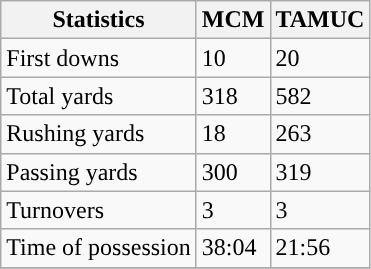<table class="wikitable">
<tr>
<th>Statistics</th>
<th>MCM</th>
<th>TAMUC</th>
</tr>
<tr>
<td>First downs</td>
<td>10</td>
<td>20</td>
</tr>
<tr>
<td>Total yards</td>
<td>318</td>
<td>582</td>
</tr>
<tr>
<td>Rushing yards</td>
<td>18</td>
<td>263</td>
</tr>
<tr>
<td>Passing yards</td>
<td>300</td>
<td>319</td>
</tr>
<tr>
<td>Turnovers</td>
<td>3</td>
<td>3</td>
</tr>
<tr>
<td>Time of possession</td>
<td>38:04</td>
<td>21:56</td>
</tr>
<tr>
</tr>
</table>
